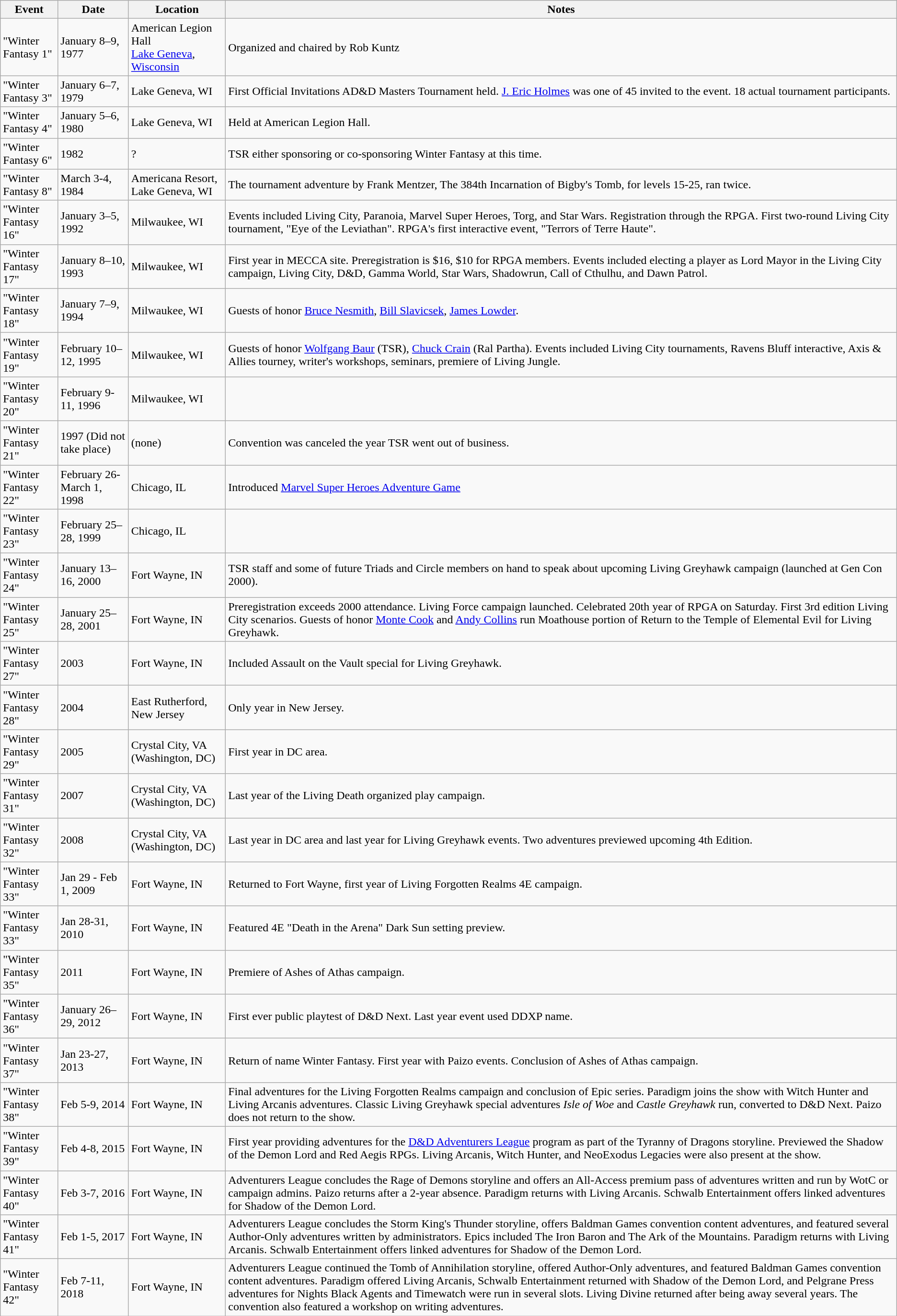<table class="wikitable">
<tr>
<th>Event</th>
<th>Date</th>
<th>Location</th>
<th>Notes</th>
</tr>
<tr>
<td>"Winter Fantasy 1"</td>
<td>January 8–9, 1977 </td>
<td>American Legion Hall<br><a href='#'>Lake Geneva</a>, <a href='#'>Wisconsin</a></td>
<td>Organized and chaired by Rob Kuntz</td>
</tr>
<tr>
<td>"Winter Fantasy 3"</td>
<td>January 6–7, 1979</td>
<td>Lake Geneva, WI</td>
<td>First Official Invitations AD&D Masters Tournament held. <a href='#'>J. Eric Holmes</a> was one of 45 invited to the event. 18 actual tournament participants. </td>
</tr>
<tr>
<td>"Winter Fantasy 4"</td>
<td>January 5–6, 1980</td>
<td>Lake Geneva, WI</td>
<td>Held at American Legion Hall. </td>
</tr>
<tr>
<td>"Winter Fantasy 6"</td>
<td>1982</td>
<td>?</td>
<td>TSR either sponsoring or co-sponsoring Winter Fantasy at this time. </td>
</tr>
<tr>
<td>"Winter Fantasy 8"</td>
<td>March 3-4, 1984</td>
<td>Americana Resort, Lake Geneva, WI</td>
<td>The tournament adventure by Frank Mentzer, The 384th Incarnation of Bigby's Tomb, for levels 15-25, ran twice. </td>
</tr>
<tr>
<td>"Winter Fantasy 16"</td>
<td>January 3–5, 1992</td>
<td>Milwaukee, WI</td>
<td>Events included Living City, Paranoia, Marvel Super Heroes, Torg, and Star Wars. Registration through the RPGA. First two-round Living City tournament, "Eye of the Leviathan". RPGA's first interactive event, "Terrors of Terre Haute".</td>
</tr>
<tr>
<td>"Winter Fantasy 17"</td>
<td>January 8–10, 1993</td>
<td>Milwaukee, WI</td>
<td>First year in MECCA site. Preregistration is $16, $10 for RPGA members. Events included electing a player as Lord Mayor in the Living City campaign, Living City, D&D, Gamma World, Star Wars, Shadowrun, Call of Cthulhu, and Dawn Patrol.</td>
</tr>
<tr>
<td>"Winter Fantasy 18"</td>
<td>January 7–9, 1994</td>
<td>Milwaukee, WI</td>
<td>Guests of honor <a href='#'>Bruce Nesmith</a>, <a href='#'>Bill Slavicsek</a>, <a href='#'>James Lowder</a>.</td>
</tr>
<tr>
<td>"Winter Fantasy 19"</td>
<td>February 10–12, 1995</td>
<td>Milwaukee, WI</td>
<td>Guests of honor <a href='#'>Wolfgang Baur</a> (TSR), <a href='#'>Chuck Crain</a> (Ral Partha). Events included Living City tournaments, Ravens Bluff interactive, Axis & Allies tourney, writer's workshops, seminars, premiere of Living Jungle.</td>
</tr>
<tr>
<td>"Winter Fantasy 20"</td>
<td>February 9-11, 1996</td>
<td>Milwaukee, WI</td>
<td></td>
</tr>
<tr>
<td>"Winter Fantasy 21"</td>
<td>1997 (Did not take place)</td>
<td>(none)</td>
<td>Convention was canceled the year TSR went out of business.</td>
</tr>
<tr>
<td>"Winter Fantasy 22"</td>
<td>February 26-March 1, 1998</td>
<td>Chicago, IL</td>
<td>Introduced <a href='#'>Marvel Super Heroes Adventure Game</a></td>
</tr>
<tr>
<td>"Winter Fantasy 23"</td>
<td>February 25–28, 1999</td>
<td>Chicago, IL</td>
<td></td>
</tr>
<tr>
<td>"Winter Fantasy 24"</td>
<td>January 13–16, 2000</td>
<td>Fort Wayne, IN</td>
<td>TSR staff and some of future Triads and Circle members on hand to speak about upcoming Living Greyhawk campaign (launched at Gen Con 2000).</td>
</tr>
<tr>
<td>"Winter Fantasy 25"</td>
<td>January 25–28, 2001</td>
<td>Fort Wayne, IN</td>
<td>Preregistration exceeds 2000 attendance. Living Force campaign launched. Celebrated 20th year of RPGA on Saturday. First 3rd edition Living City scenarios. Guests of honor <a href='#'>Monte Cook</a> and <a href='#'>Andy Collins</a> run Moathouse portion of Return to the Temple of Elemental Evil for Living Greyhawk.</td>
</tr>
<tr>
<td>"Winter Fantasy 27"</td>
<td>2003</td>
<td>Fort Wayne, IN</td>
<td>Included Assault on the Vault special for Living Greyhawk.</td>
</tr>
<tr>
<td>"Winter Fantasy 28"</td>
<td>2004</td>
<td>East Rutherford, New Jersey</td>
<td>Only year in New Jersey.</td>
</tr>
<tr>
<td>"Winter Fantasy 29"</td>
<td>2005</td>
<td>Crystal City, VA (Washington, DC)</td>
<td>First year in DC area.</td>
</tr>
<tr>
<td>"Winter Fantasy 31"</td>
<td>2007</td>
<td>Crystal City, VA (Washington, DC)</td>
<td>Last year of the Living Death organized play campaign.</td>
</tr>
<tr>
<td>"Winter Fantasy 32"</td>
<td>2008</td>
<td>Crystal City, VA (Washington, DC)</td>
<td>Last year in DC area and last year for Living Greyhawk events. Two adventures previewed upcoming 4th Edition.</td>
</tr>
<tr>
<td>"Winter Fantasy 33"</td>
<td>Jan 29 - Feb 1, 2009</td>
<td>Fort Wayne, IN</td>
<td>Returned to Fort Wayne, first year of Living Forgotten Realms 4E campaign.</td>
</tr>
<tr>
<td>"Winter Fantasy 33"</td>
<td>Jan 28-31, 2010</td>
<td>Fort Wayne, IN</td>
<td>Featured 4E "Death in the Arena" Dark Sun setting preview.</td>
</tr>
<tr>
<td>"Winter Fantasy 35"</td>
<td>2011</td>
<td>Fort Wayne, IN</td>
<td>Premiere of Ashes of Athas campaign.</td>
</tr>
<tr>
<td>"Winter Fantasy 36"</td>
<td>January 26–29, 2012</td>
<td>Fort Wayne, IN</td>
<td>First ever public playtest of D&D Next. Last year event used DDXP name.</td>
</tr>
<tr>
<td>"Winter Fantasy 37"</td>
<td>Jan 23-27, 2013</td>
<td>Fort Wayne, IN</td>
<td>Return of name Winter Fantasy. First year with Paizo events. Conclusion of Ashes of Athas campaign.</td>
</tr>
<tr>
<td>"Winter Fantasy 38"</td>
<td>Feb 5-9, 2014</td>
<td>Fort Wayne, IN</td>
<td>Final adventures for the Living Forgotten Realms campaign and conclusion of Epic series. Paradigm joins the show with Witch Hunter and Living Arcanis adventures. Classic Living Greyhawk special adventures <em>Isle of Woe</em> and <em>Castle Greyhawk</em> run, converted to D&D Next. Paizo does not return to the show.</td>
</tr>
<tr>
<td>"Winter Fantasy 39"</td>
<td>Feb 4-8, 2015</td>
<td>Fort Wayne, IN</td>
<td>First year providing adventures for the <a href='#'>D&D Adventurers League</a> program as part of the Tyranny of Dragons storyline. Previewed the Shadow of the Demon Lord and Red Aegis RPGs. Living Arcanis, Witch Hunter, and NeoExodus Legacies were also present at the show.</td>
</tr>
<tr>
<td>"Winter Fantasy 40"</td>
<td>Feb 3-7, 2016</td>
<td>Fort Wayne, IN</td>
<td>Adventurers League concludes the Rage of Demons storyline and offers an All-Access premium pass of adventures written and run by WotC or campaign admins. Paizo returns after a 2-year absence. Paradigm returns with Living Arcanis. Schwalb Entertainment offers linked adventures for Shadow of the Demon Lord.</td>
</tr>
<tr>
<td>"Winter Fantasy 41"</td>
<td>Feb 1-5, 2017</td>
<td>Fort Wayne, IN</td>
<td>Adventurers League concludes the Storm King's Thunder storyline, offers Baldman Games convention content adventures, and featured several Author-Only adventures written by administrators. Epics included The Iron Baron and The Ark of the Mountains. Paradigm returns with Living Arcanis. Schwalb Entertainment offers linked adventures for Shadow of the Demon Lord.</td>
</tr>
<tr>
<td>"Winter Fantasy 42"</td>
<td>Feb 7-11, 2018</td>
<td>Fort Wayne, IN</td>
<td>Adventurers League continued the Tomb of Annihilation storyline, offered Author-Only adventures, and featured Baldman Games convention content adventures. Paradigm offered Living Arcanis, Schwalb Entertainment returned with Shadow of the Demon Lord, and Pelgrane Press adventures for Nights Black Agents and Timewatch were run in several slots. Living Divine returned after being away several years. The convention also featured a workshop on writing adventures.</td>
</tr>
</table>
